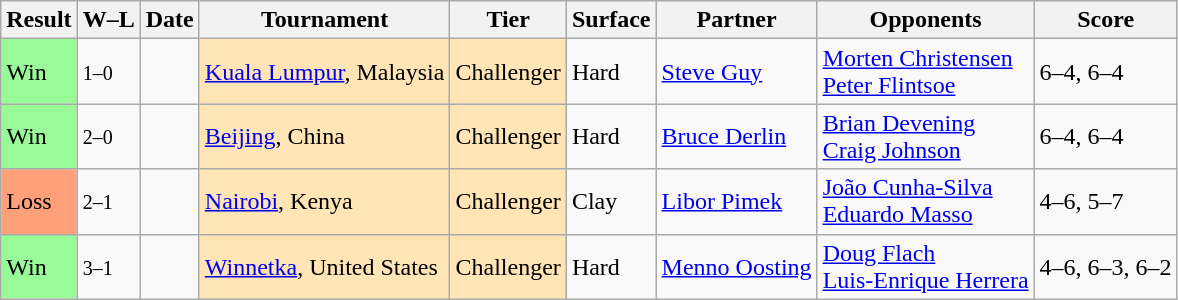<table class="sortable wikitable">
<tr>
<th>Result</th>
<th class="unsortable">W–L</th>
<th>Date</th>
<th>Tournament</th>
<th>Tier</th>
<th>Surface</th>
<th>Partner</th>
<th>Opponents</th>
<th class="unsortable">Score</th>
</tr>
<tr>
<td style="background:#98fb98;">Win</td>
<td><small>1–0</small></td>
<td></td>
<td style="background:moccasin;"><a href='#'>Kuala Lumpur</a>, Malaysia</td>
<td style="background:moccasin;">Challenger</td>
<td>Hard</td>
<td> <a href='#'>Steve Guy</a></td>
<td> <a href='#'>Morten Christensen</a> <br>  <a href='#'>Peter Flintsoe</a></td>
<td>6–4, 6–4</td>
</tr>
<tr>
<td style="background:#98fb98;">Win</td>
<td><small>2–0</small></td>
<td></td>
<td style="background:moccasin;"><a href='#'>Beijing</a>, China</td>
<td style="background:moccasin;">Challenger</td>
<td>Hard</td>
<td> <a href='#'>Bruce Derlin</a></td>
<td> <a href='#'>Brian Devening</a> <br>  <a href='#'>Craig Johnson</a></td>
<td>6–4, 6–4</td>
</tr>
<tr>
<td style="background:#ffa07a;">Loss</td>
<td><small>2–1</small></td>
<td></td>
<td style="background:moccasin;"><a href='#'>Nairobi</a>, Kenya</td>
<td style="background:moccasin;">Challenger</td>
<td>Clay</td>
<td> <a href='#'>Libor Pimek</a></td>
<td> <a href='#'>João Cunha-Silva</a> <br>  <a href='#'>Eduardo Masso</a></td>
<td>4–6, 5–7</td>
</tr>
<tr>
<td style="background:#98fb98;">Win</td>
<td><small>3–1</small></td>
<td></td>
<td style="background:moccasin;"><a href='#'>Winnetka</a>, United States</td>
<td style="background:moccasin;">Challenger</td>
<td>Hard</td>
<td> <a href='#'>Menno Oosting</a></td>
<td> <a href='#'>Doug Flach</a> <br>  <a href='#'>Luis-Enrique Herrera</a></td>
<td>4–6, 6–3, 6–2</td>
</tr>
</table>
